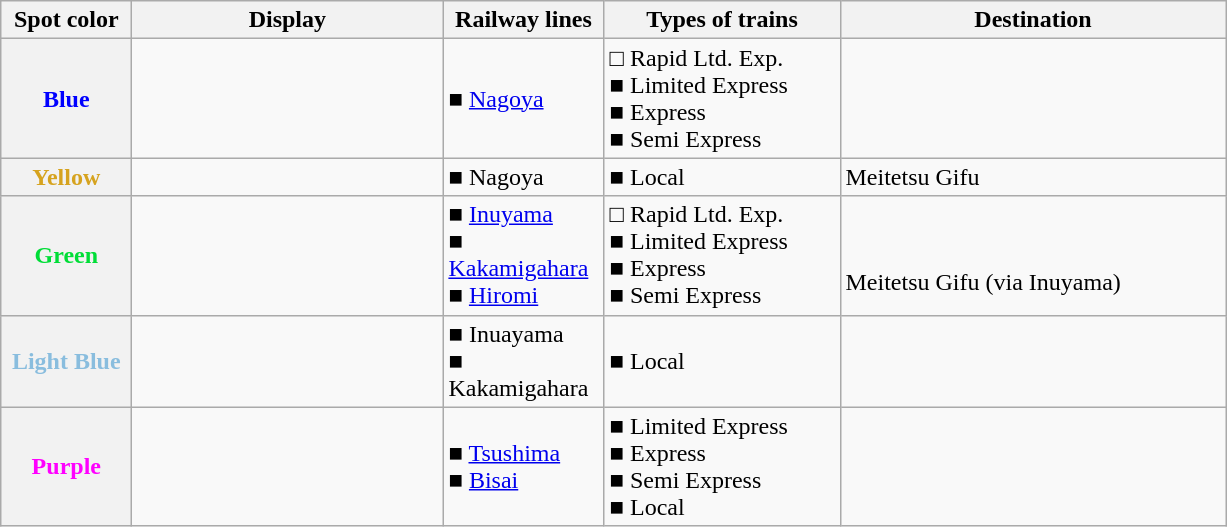<table class="wikitable">
<tr>
<th width="80px">Spot color</th>
<th width="200px">Display</th>
<th width="100px">Railway lines</th>
<th width="150px">Types of trains</th>
<th width="250px">Destination</th>
</tr>
<tr>
<th style="color:blue">Blue</th>
<td></td>
<td><span>■</span> <a href='#'>Nagoya</a></td>
<td><span>□</span> Rapid Ltd. Exp.<br><span>■</span> Limited Express<br><span>■</span> Express<br><span>■</span> Semi Express</td>
<td><br></td>
</tr>
<tr>
<th style="color:#D6A31F">Yellow</th>
<td></td>
<td><span>■</span> Nagoya</td>
<td>■ Local</td>
<td>Meitetsu Gifu</td>
</tr>
<tr>
<th style="color:#00DD37">Green</th>
<td></td>
<td><span>■</span> <a href='#'>Inuyama</a><br><span>■</span> <a href='#'>Kakamigahara</a><br><span>■</span> <a href='#'>Hiromi</a></td>
<td><span>□</span> Rapid Ltd. Exp.<br><span>■</span> Limited Express<br><span>■</span> Express<br><span>■</span> Semi Express</td>
<td><br><br>Meitetsu Gifu (via Inuyama)</td>
</tr>
<tr>
<th style="color:#89bdde">Light Blue</th>
<td></td>
<td><span>■</span> Inuayama<br><span>■</span> Kakamigahara</td>
<td>■ Local</td>
<td><br></td>
</tr>
<tr>
<th style="color:magenta">Purple</th>
<td></td>
<td><span>■</span> <a href='#'>Tsushima</a><br><span>■</span> <a href='#'>Bisai</a></td>
<td><span>■</span> Limited Express<br><span>■</span> Express<br><span>■</span> Semi Express<br>■ Local</td>
<td><br><br></td>
</tr>
</table>
